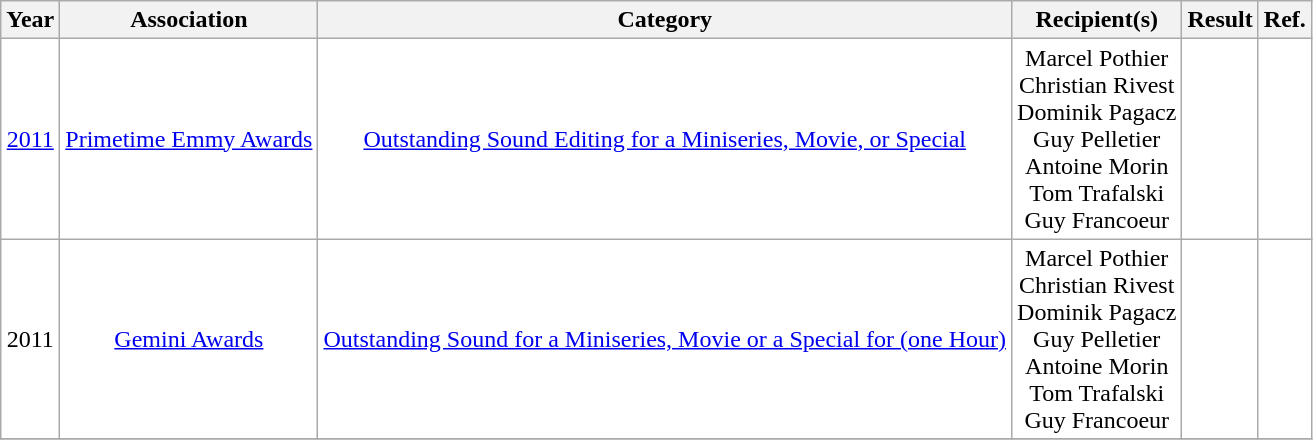<table class="wikitable" rowspan=5; style="text-align: center; background:white;">
<tr>
<th>Year</th>
<th>Association</th>
<th>Category</th>
<th>Recipient(s)</th>
<th>Result</th>
<th>Ref.</th>
</tr>
<tr>
<td><a href='#'>2011</a></td>
<td><a href='#'>Primetime Emmy Awards</a></td>
<td><a href='#'>Outstanding Sound Editing for a Miniseries, Movie, or Special</a> <br></td>
<td>Marcel Pothier<br>Christian Rivest<br>Dominik Pagacz<br>Guy Pelletier<br>Antoine Morin<br>Tom Trafalski<br>Guy Francoeur</td>
<td></td>
<td></td>
</tr>
<tr>
<td>2011</td>
<td><a href='#'>Gemini Awards</a></td>
<td><a href='#'>Outstanding Sound for a Miniseries, Movie or a Special for (one Hour)</a> <br></td>
<td>Marcel Pothier<br>Christian Rivest<br>Dominik Pagacz<br>Guy Pelletier<br>Antoine Morin<br>Tom Trafalski<br>Guy Francoeur</td>
<td></td>
<td></td>
</tr>
<tr>
</tr>
</table>
